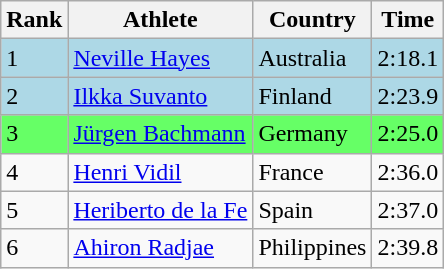<table class="wikitable">
<tr>
<th>Rank</th>
<th>Athlete</th>
<th>Country</th>
<th>Time</th>
</tr>
<tr bgcolor=lightblue>
<td>1</td>
<td><a href='#'>Neville Hayes</a></td>
<td>Australia</td>
<td>2:18.1</td>
</tr>
<tr bgcolor=lightblue>
<td>2</td>
<td><a href='#'>Ilkka Suvanto</a></td>
<td>Finland</td>
<td>2:23.9</td>
</tr>
<tr bgcolor=66ff66>
<td>3</td>
<td><a href='#'>Jürgen Bachmann</a></td>
<td>Germany</td>
<td>2:25.0</td>
</tr>
<tr>
<td>4</td>
<td><a href='#'>Henri Vidil</a></td>
<td>France</td>
<td>2:36.0</td>
</tr>
<tr>
<td>5</td>
<td><a href='#'>Heriberto de la Fe</a></td>
<td>Spain</td>
<td>2:37.0</td>
</tr>
<tr>
<td>6</td>
<td><a href='#'>Ahiron Radjae</a></td>
<td>Philippines</td>
<td>2:39.8</td>
</tr>
</table>
